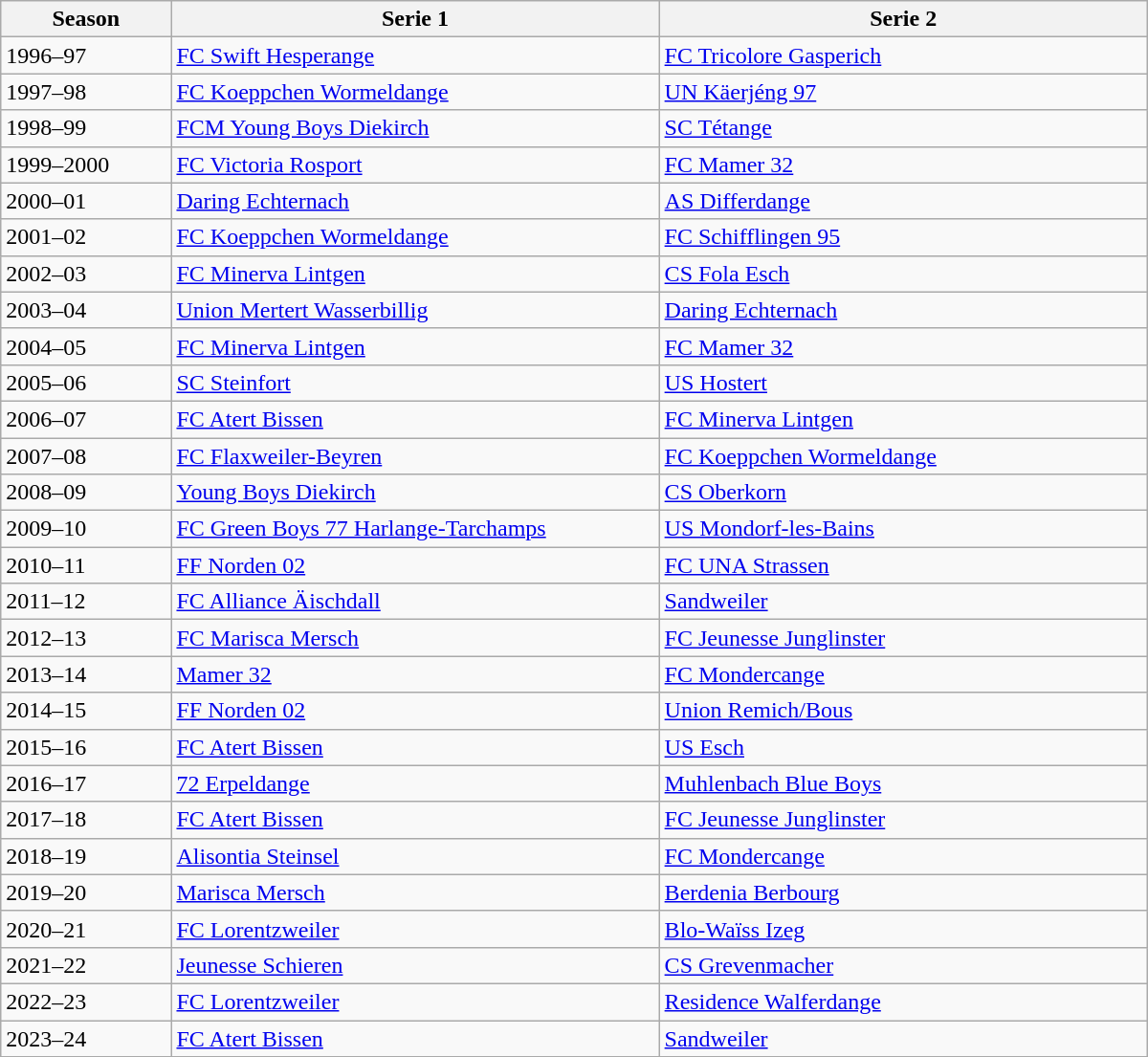<table class="wikitable sticky-header" style="width:800px;">
<tr>
<th width=100px>Season</th>
<th width=300px>Serie 1</th>
<th width=300px>Serie 2</th>
</tr>
<tr>
<td>1996–97</td>
<td><a href='#'>FC Swift Hesperange</a></td>
<td><a href='#'>FC Tricolore Gasperich</a></td>
</tr>
<tr>
<td>1997–98</td>
<td><a href='#'>FC Koeppchen Wormeldange</a></td>
<td><a href='#'>UN Käerjéng 97</a></td>
</tr>
<tr>
<td>1998–99</td>
<td><a href='#'>FCM Young Boys Diekirch</a></td>
<td><a href='#'>SC Tétange</a></td>
</tr>
<tr>
<td>1999–2000</td>
<td><a href='#'>FC Victoria Rosport</a></td>
<td><a href='#'>FC Mamer 32</a></td>
</tr>
<tr>
<td>2000–01</td>
<td><a href='#'>Daring Echternach</a></td>
<td><a href='#'>AS Differdange</a></td>
</tr>
<tr>
<td>2001–02</td>
<td><a href='#'>FC Koeppchen Wormeldange</a></td>
<td><a href='#'>FC Schifflingen 95</a></td>
</tr>
<tr>
<td>2002–03</td>
<td><a href='#'>FC Minerva Lintgen</a></td>
<td><a href='#'>CS Fola Esch</a></td>
</tr>
<tr>
<td>2003–04</td>
<td><a href='#'>Union Mertert Wasserbillig</a></td>
<td><a href='#'>Daring Echternach</a></td>
</tr>
<tr>
<td>2004–05</td>
<td><a href='#'>FC Minerva Lintgen</a></td>
<td><a href='#'>FC Mamer 32</a></td>
</tr>
<tr>
<td>2005–06</td>
<td><a href='#'>SC Steinfort</a></td>
<td><a href='#'>US Hostert</a></td>
</tr>
<tr>
<td>2006–07</td>
<td><a href='#'>FC Atert Bissen</a></td>
<td><a href='#'>FC Minerva Lintgen</a></td>
</tr>
<tr>
<td>2007–08</td>
<td><a href='#'>FC Flaxweiler-Beyren</a></td>
<td><a href='#'>FC Koeppchen Wormeldange</a></td>
</tr>
<tr>
<td>2008–09</td>
<td><a href='#'>Young Boys Diekirch</a></td>
<td><a href='#'>CS Oberkorn</a></td>
</tr>
<tr>
<td>2009–10</td>
<td><a href='#'>FC Green Boys 77 Harlange-Tarchamps</a></td>
<td><a href='#'>US Mondorf-les-Bains</a></td>
</tr>
<tr>
<td>2010–11</td>
<td><a href='#'>FF Norden 02</a></td>
<td><a href='#'>FC UNA Strassen</a></td>
</tr>
<tr>
<td>2011–12</td>
<td><a href='#'>FC Alliance Äischdall</a></td>
<td><a href='#'>Sandweiler</a></td>
</tr>
<tr>
<td>2012–13</td>
<td><a href='#'>FC Marisca Mersch</a></td>
<td><a href='#'>FC Jeunesse Junglinster</a></td>
</tr>
<tr>
<td>2013–14</td>
<td><a href='#'>Mamer 32</a></td>
<td><a href='#'>FC Mondercange</a></td>
</tr>
<tr>
<td>2014–15</td>
<td><a href='#'>FF Norden 02</a></td>
<td><a href='#'>Union Remich/Bous</a></td>
</tr>
<tr>
<td>2015–16</td>
<td><a href='#'>FC Atert Bissen</a></td>
<td><a href='#'>US Esch</a></td>
</tr>
<tr>
<td>2016–17</td>
<td><a href='#'>72 Erpeldange</a></td>
<td><a href='#'>Muhlenbach Blue Boys</a></td>
</tr>
<tr>
<td>2017–18</td>
<td><a href='#'>FC Atert Bissen</a></td>
<td><a href='#'>FC Jeunesse Junglinster</a></td>
</tr>
<tr>
<td>2018–19</td>
<td><a href='#'>Alisontia Steinsel</a></td>
<td><a href='#'>FC Mondercange</a></td>
</tr>
<tr>
<td>2019–20</td>
<td><a href='#'>Marisca Mersch</a></td>
<td><a href='#'>Berdenia Berbourg</a></td>
</tr>
<tr>
<td>2020–21</td>
<td><a href='#'>FC Lorentzweiler</a></td>
<td><a href='#'>Blo-Waïss Izeg</a></td>
</tr>
<tr>
<td>2021–22</td>
<td><a href='#'>Jeunesse Schieren</a></td>
<td><a href='#'>CS Grevenmacher</a></td>
</tr>
<tr>
<td>2022–23</td>
<td><a href='#'>FC Lorentzweiler</a></td>
<td><a href='#'>Residence Walferdange</a></td>
</tr>
<tr>
<td>2023–24</td>
<td><a href='#'>FC Atert Bissen</a></td>
<td><a href='#'>Sandweiler</a></td>
</tr>
</table>
